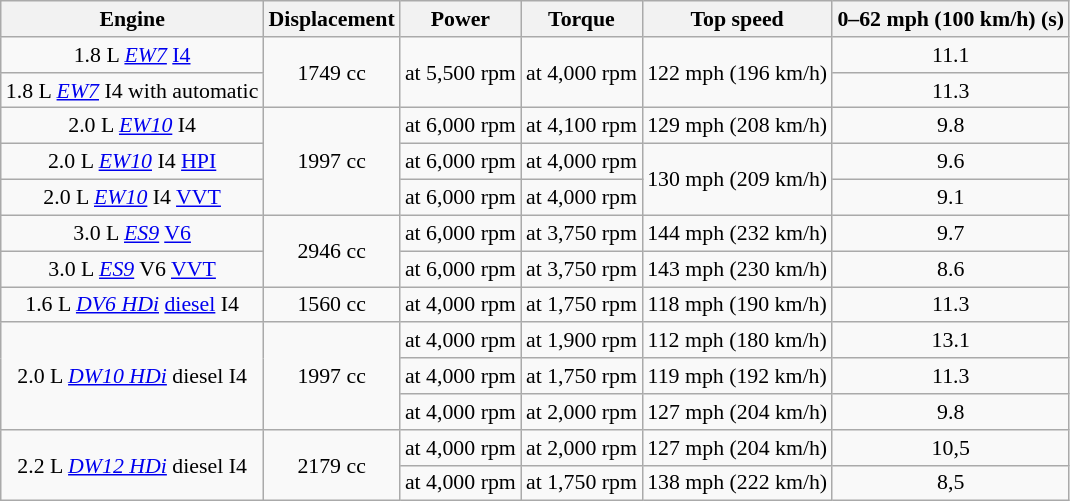<table class="wikitable" style="text-align:center; font-size:91%;">
<tr>
<th>Engine</th>
<th>Displacement</th>
<th>Power</th>
<th>Torque</th>
<th>Top speed</th>
<th>0–62 mph (100 km/h) (s)</th>
</tr>
<tr>
<td>1.8 L <em><a href='#'>EW7</a></em> <a href='#'>I4</a></td>
<td rowspan="2">1749 cc</td>
<td rowspan="2"> at 5,500 rpm</td>
<td rowspan="2"> at 4,000 rpm</td>
<td rowspan="2">122 mph (196 km/h)</td>
<td>11.1</td>
</tr>
<tr>
<td>1.8 L <em><a href='#'>EW7</a></em> I4 with automatic</td>
<td>11.3</td>
</tr>
<tr>
<td>2.0 L <em><a href='#'>EW10</a></em> I4</td>
<td rowspan="3">1997 cc</td>
<td> at 6,000 rpm</td>
<td> at 4,100 rpm</td>
<td>129 mph (208 km/h)</td>
<td>9.8</td>
</tr>
<tr>
<td>2.0 L <em><a href='#'>EW10</a></em> I4 <a href='#'>HPI</a></td>
<td> at 6,000 rpm</td>
<td> at 4,000 rpm</td>
<td rowspan="2">130 mph (209 km/h)</td>
<td>9.6</td>
</tr>
<tr>
<td>2.0 L <em><a href='#'>EW10</a></em> I4 <a href='#'>VVT</a></td>
<td> at 6,000 rpm</td>
<td> at 4,000 rpm</td>
<td>9.1</td>
</tr>
<tr>
<td>3.0 L <em><a href='#'>ES9</a></em> <a href='#'>V6</a></td>
<td rowspan="2">2946 cc</td>
<td> at 6,000 rpm</td>
<td> at 3,750 rpm</td>
<td>144 mph (232 km/h)</td>
<td>9.7</td>
</tr>
<tr>
<td>3.0 L <em><a href='#'>ES9</a></em> V6 <a href='#'>VVT</a></td>
<td> at 6,000 rpm</td>
<td> at 3,750 rpm</td>
<td>143 mph (230 km/h)</td>
<td>8.6</td>
</tr>
<tr>
<td>1.6 L <em><a href='#'>DV6 HDi</a></em> <a href='#'>diesel</a> I4</td>
<td>1560 cc</td>
<td> at 4,000 rpm</td>
<td> at 1,750 rpm</td>
<td>118 mph (190 km/h)</td>
<td>11.3</td>
</tr>
<tr>
<td rowspan="3">2.0 L <em><a href='#'>DW10 HDi</a></em> diesel I4</td>
<td rowspan="3">1997 cc</td>
<td> at 4,000 rpm</td>
<td> at 1,900 rpm</td>
<td>112 mph (180 km/h)</td>
<td>13.1</td>
</tr>
<tr>
<td> at 4,000 rpm</td>
<td> at 1,750 rpm</td>
<td>119 mph (192 km/h)</td>
<td>11.3</td>
</tr>
<tr>
<td> at 4,000 rpm</td>
<td> at 2,000 rpm</td>
<td>127 mph (204 km/h)</td>
<td>9.8</td>
</tr>
<tr>
<td rowspan="2">2.2 L <em><a href='#'>DW12 HDi</a></em> diesel I4</td>
<td rowspan="2">2179 cc</td>
<td> at 4,000 rpm</td>
<td> at 2,000 rpm</td>
<td>127 mph (204 km/h)</td>
<td>10,5</td>
</tr>
<tr>
<td> at 4,000 rpm</td>
<td> at 1,750 rpm</td>
<td>138 mph (222 km/h)</td>
<td>8,5</td>
</tr>
</table>
